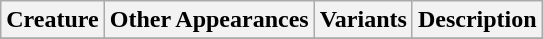<table class="wikitable">
<tr>
<th>Creature</th>
<th>Other Appearances</th>
<th>Variants</th>
<th>Description</th>
</tr>
<tr>
</tr>
</table>
